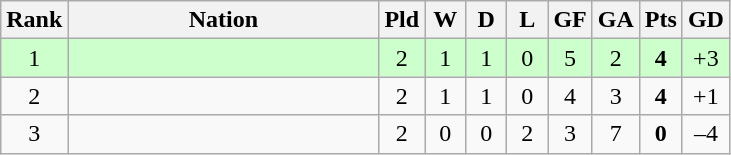<table class="wikitable" style="text-align: center;">
<tr>
<th width=5>Rank</th>
<th width=200>Nation</th>
<th width=20>Pld</th>
<th width=20>W</th>
<th width=20>D</th>
<th width=20>L</th>
<th width=20>GF</th>
<th width=20>GA</th>
<th width=20>Pts</th>
<th width=20>GD</th>
</tr>
<tr style="background:#ccffcc">
<td>1</td>
<td align=left></td>
<td>2</td>
<td>1</td>
<td>1</td>
<td>0</td>
<td>5</td>
<td>2</td>
<td><strong>4</strong></td>
<td>+3</td>
</tr>
<tr>
<td>2</td>
<td align=left></td>
<td>2</td>
<td>1</td>
<td>1</td>
<td>0</td>
<td>4</td>
<td>3</td>
<td><strong>4</strong></td>
<td>+1</td>
</tr>
<tr>
<td>3</td>
<td align=left></td>
<td>2</td>
<td>0</td>
<td>0</td>
<td>2</td>
<td>3</td>
<td>7</td>
<td><strong>0</strong></td>
<td>–4</td>
</tr>
</table>
